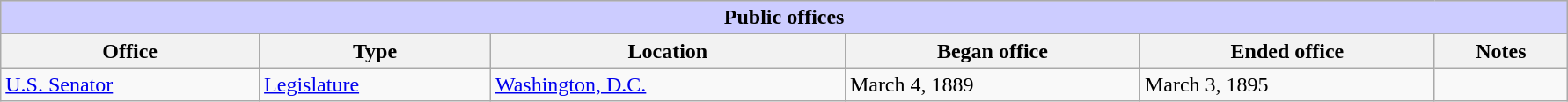<table class=wikitable style="width: 94%" style="text-align: center;" align="center">
<tr bgcolor=#cccccc>
<th colspan=8 style="background: #ccccff;">Public offices</th>
</tr>
<tr>
<th><strong>Office</strong></th>
<th><strong>Type</strong></th>
<th><strong>Location</strong></th>
<th><strong>Began office</strong></th>
<th><strong>Ended office</strong></th>
<th><strong>Notes</strong></th>
</tr>
<tr>
<td><a href='#'>U.S. Senator</a></td>
<td><a href='#'>Legislature</a></td>
<td><a href='#'>Washington, D.C.</a></td>
<td>March 4, 1889</td>
<td>March 3, 1895</td>
<td></td>
</tr>
</table>
